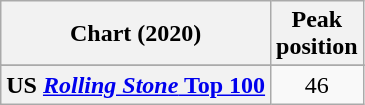<table class="wikitable sortable plainrowheaders" style="text-align:center">
<tr>
<th scope="col">Chart (2020)</th>
<th scope="col">Peak<br>position</th>
</tr>
<tr>
</tr>
<tr>
</tr>
<tr>
<th scope="row">US <a href='#'><em>Rolling Stone</em> Top 100</a></th>
<td>46</td>
</tr>
</table>
